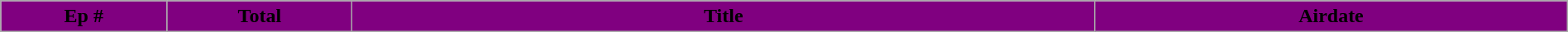<table class="wikitable plainrowheaders" style="width:100%;">
<tr>
<th style="background:purple; width:1%;"><span>Ep #</span></th>
<th style="background:purple; width:1%;"><span>Total</span></th>
<th style="background:purple; width:5%;"><span>Title</span></th>
<th style="background:purple; width:3%;"><span>Airdate</span><br></th>
</tr>
</table>
